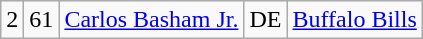<table class="wikitable" style="text-align:center">
<tr>
<td>2</td>
<td>61</td>
<td><a href='#'>Carlos Basham Jr.</a></td>
<td>DE</td>
<td><a href='#'>Buffalo Bills</a></td>
</tr>
</table>
